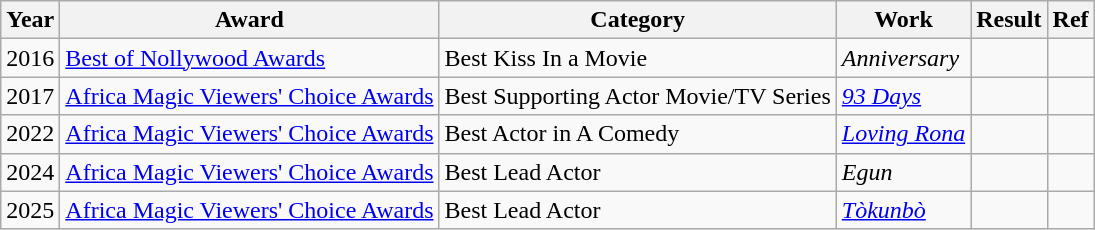<table class="wikitable">
<tr>
<th>Year</th>
<th>Award</th>
<th>Category</th>
<th>Work</th>
<th>Result</th>
<th>Ref</th>
</tr>
<tr>
<td>2016</td>
<td><a href='#'>Best of Nollywood Awards</a></td>
<td>Best Kiss In a Movie</td>
<td><em>Anniversary</em></td>
<td></td>
<td></td>
</tr>
<tr>
<td>2017</td>
<td><a href='#'>Africa Magic Viewers' Choice Awards</a></td>
<td>Best Supporting Actor Movie/TV Series</td>
<td><a href='#'><em>93 Days</em></a></td>
<td></td>
<td></td>
</tr>
<tr>
<td>2022</td>
<td><a href='#'>Africa Magic Viewers' Choice Awards</a></td>
<td>Best Actor in A Comedy</td>
<td><em><a href='#'>Loving Rona</a></em></td>
<td></td>
<td></td>
</tr>
<tr>
<td>2024</td>
<td><a href='#'>Africa Magic Viewers' Choice Awards</a></td>
<td>Best Lead Actor</td>
<td><em>Egun</em></td>
<td></td>
<td></td>
</tr>
<tr>
<td>2025</td>
<td><a href='#'>Africa Magic Viewers' Choice Awards</a></td>
<td>Best Lead Actor</td>
<td><em><a href='#'>Tòkunbò</a></em></td>
<td></td>
<td></td>
</tr>
</table>
